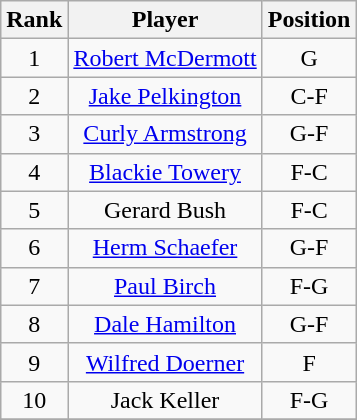<table class="wikitable" style="text-align: center;">
<tr>
<th>Rank</th>
<th>Player</th>
<th>Position</th>
</tr>
<tr>
<td>1</td>
<td><a href='#'>Robert McDermott</a></td>
<td>G</td>
</tr>
<tr>
<td>2</td>
<td><a href='#'>Jake Pelkington</a></td>
<td>C-F</td>
</tr>
<tr>
<td>3</td>
<td><a href='#'>Curly Armstrong</a></td>
<td>G-F</td>
</tr>
<tr>
<td>4</td>
<td><a href='#'>Blackie Towery</a></td>
<td>F-C</td>
</tr>
<tr>
<td>5</td>
<td>Gerard Bush</td>
<td>F-C</td>
</tr>
<tr>
<td>6</td>
<td><a href='#'>Herm Schaefer</a></td>
<td>G-F</td>
</tr>
<tr>
<td>7</td>
<td><a href='#'>Paul Birch</a></td>
<td>F-G</td>
</tr>
<tr>
<td>8</td>
<td><a href='#'>Dale Hamilton</a></td>
<td>G-F</td>
</tr>
<tr>
<td>9</td>
<td><a href='#'>Wilfred Doerner</a></td>
<td>F</td>
</tr>
<tr>
<td>10</td>
<td>Jack Keller</td>
<td>F-G<br></td>
</tr>
<tr>
</tr>
</table>
